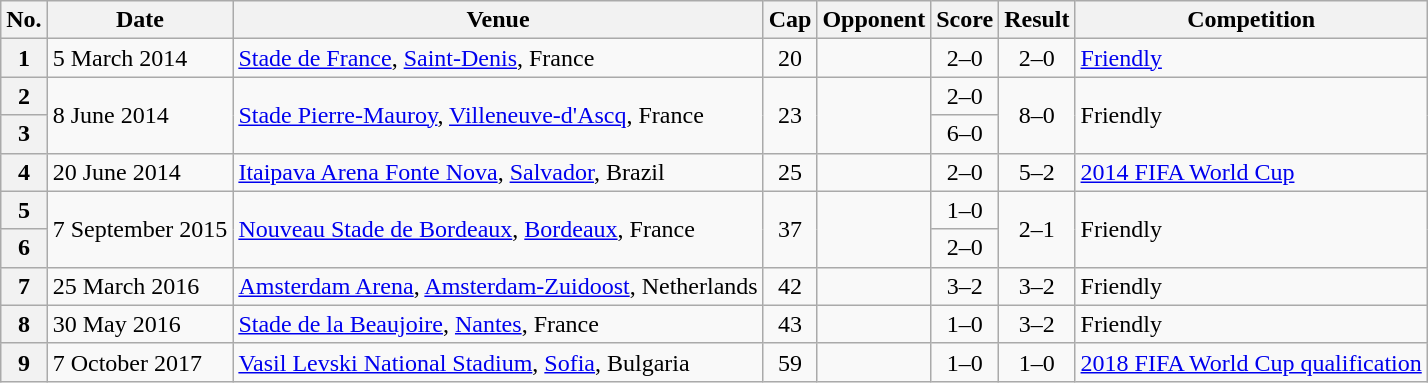<table class="wikitable sortable plainrowheaders">
<tr>
<th scope=col>No.</th>
<th scope=col>Date</th>
<th scope=col>Venue</th>
<th scope=col>Cap</th>
<th scope=col>Opponent</th>
<th scope=col>Score</th>
<th scope=col>Result</th>
<th scope=col>Competition</th>
</tr>
<tr>
<th scope=row>1</th>
<td>5 March 2014</td>
<td><a href='#'>Stade de France</a>, <a href='#'>Saint-Denis</a>, France</td>
<td align=center>20</td>
<td></td>
<td align=center>2–0</td>
<td align=center>2–0</td>
<td><a href='#'>Friendly</a></td>
</tr>
<tr>
<th scope=row>2</th>
<td rowspan=2>8 June 2014</td>
<td rowspan=2><a href='#'>Stade Pierre-Mauroy</a>, <a href='#'>Villeneuve-d'Ascq</a>, France</td>
<td rowspan=2 align=center>23</td>
<td rowspan=2></td>
<td align=center>2–0</td>
<td rowspan=2 align=center>8–0</td>
<td rowspan=2>Friendly</td>
</tr>
<tr>
<th scope=row>3</th>
<td align=center>6–0</td>
</tr>
<tr>
<th scope=row>4</th>
<td>20 June 2014</td>
<td><a href='#'>Itaipava Arena Fonte Nova</a>, <a href='#'>Salvador</a>, Brazil</td>
<td align=center>25</td>
<td></td>
<td align=center>2–0</td>
<td align=center>5–2</td>
<td><a href='#'>2014 FIFA World Cup</a></td>
</tr>
<tr>
<th scope=row>5</th>
<td rowspan=2>7 September 2015</td>
<td rowspan=2><a href='#'>Nouveau Stade de Bordeaux</a>, <a href='#'>Bordeaux</a>, France</td>
<td rowspan=2 align=center>37</td>
<td rowspan=2></td>
<td align=center>1–0</td>
<td rowspan=2 align=center>2–1</td>
<td rowspan=2>Friendly</td>
</tr>
<tr>
<th scope=row>6</th>
<td align=center>2–0</td>
</tr>
<tr>
<th scope=row>7</th>
<td>25 March 2016</td>
<td><a href='#'>Amsterdam Arena</a>, <a href='#'>Amsterdam-Zuidoost</a>, Netherlands</td>
<td align=center>42</td>
<td></td>
<td align=center>3–2</td>
<td align=center>3–2</td>
<td>Friendly</td>
</tr>
<tr>
<th scope=row>8</th>
<td>30 May 2016</td>
<td><a href='#'>Stade de la Beaujoire</a>, <a href='#'>Nantes</a>, France</td>
<td align=center>43</td>
<td></td>
<td align=center>1–0</td>
<td align=center>3–2</td>
<td>Friendly</td>
</tr>
<tr>
<th scope=row>9</th>
<td>7 October 2017</td>
<td><a href='#'>Vasil Levski National Stadium</a>, <a href='#'>Sofia</a>, Bulgaria</td>
<td align=center>59</td>
<td></td>
<td align=center>1–0</td>
<td align=center>1–0</td>
<td><a href='#'>2018 FIFA World Cup qualification</a></td>
</tr>
</table>
